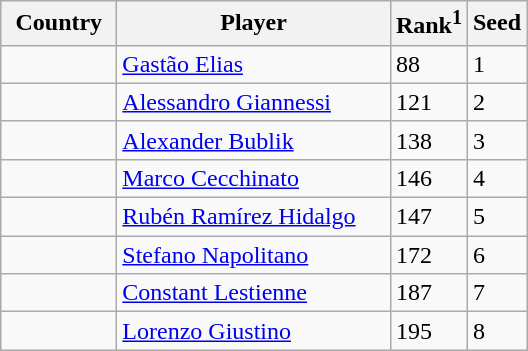<table class="sortable wikitable">
<tr>
<th width="70">Country</th>
<th width="175">Player</th>
<th>Rank<sup>1</sup></th>
<th>Seed</th>
</tr>
<tr>
<td></td>
<td><a href='#'>Gastão Elias</a></td>
<td>88</td>
<td>1</td>
</tr>
<tr>
<td></td>
<td><a href='#'>Alessandro Giannessi</a></td>
<td>121</td>
<td>2</td>
</tr>
<tr>
<td></td>
<td><a href='#'>Alexander Bublik</a></td>
<td>138</td>
<td>3</td>
</tr>
<tr>
<td></td>
<td><a href='#'>Marco Cecchinato</a></td>
<td>146</td>
<td>4</td>
</tr>
<tr>
<td></td>
<td><a href='#'>Rubén Ramírez Hidalgo</a></td>
<td>147</td>
<td>5</td>
</tr>
<tr>
<td></td>
<td><a href='#'>Stefano Napolitano</a></td>
<td>172</td>
<td>6</td>
</tr>
<tr>
<td></td>
<td><a href='#'>Constant Lestienne</a></td>
<td>187</td>
<td>7</td>
</tr>
<tr>
<td></td>
<td><a href='#'>Lorenzo Giustino</a></td>
<td>195</td>
<td>8</td>
</tr>
</table>
